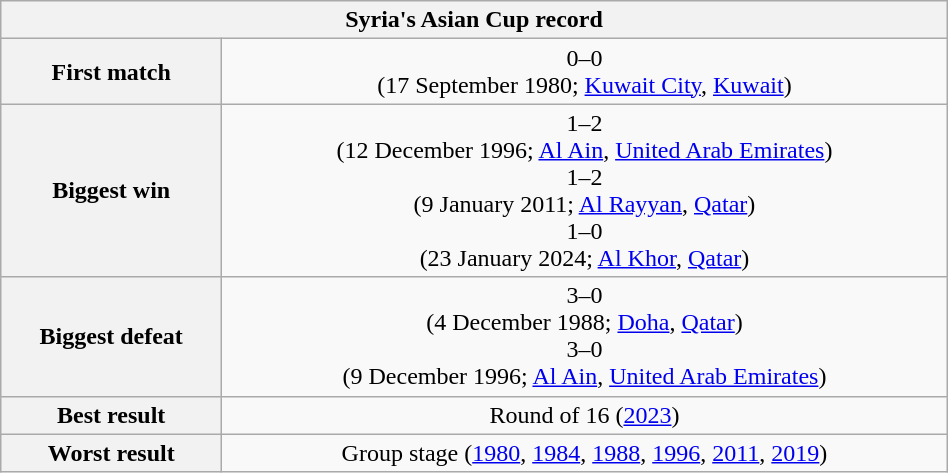<table class="wikitable" style="width:50%; text-align:center;">
<tr>
<th colspan="6"><strong>Syria's Asian Cup record</strong></th>
</tr>
<tr>
<th>First match</th>
<td> 0–0 <br>(17 September 1980; <a href='#'>Kuwait City</a>, <a href='#'>Kuwait</a>)</td>
</tr>
<tr>
<th>Biggest win</th>
<td> 1–2 <br>(12 December 1996; <a href='#'>Al Ain</a>, <a href='#'>United Arab Emirates</a>)<br> 1–2 <br> (9 January 2011; <a href='#'>Al Rayyan</a>, <a href='#'>Qatar</a>)<br> 1–0 <br>(23 January 2024; <a href='#'>Al Khor</a>, <a href='#'>Qatar</a>)</td>
</tr>
<tr>
<th>Biggest defeat</th>
<td> 3–0 <br> (4 December 1988; <a href='#'>Doha</a>, <a href='#'>Qatar</a>)<br> 3–0 <br>(9 December 1996; <a href='#'>Al Ain</a>, <a href='#'>United Arab Emirates</a>)</td>
</tr>
<tr>
<th>Best result</th>
<td>Round of 16 (<a href='#'>2023</a>)</td>
</tr>
<tr>
<th>Worst result</th>
<td>Group stage (<a href='#'>1980</a>, <a href='#'>1984</a>, <a href='#'>1988</a>, <a href='#'>1996</a>, <a href='#'>2011</a>, <a href='#'>2019</a>)</td>
</tr>
</table>
